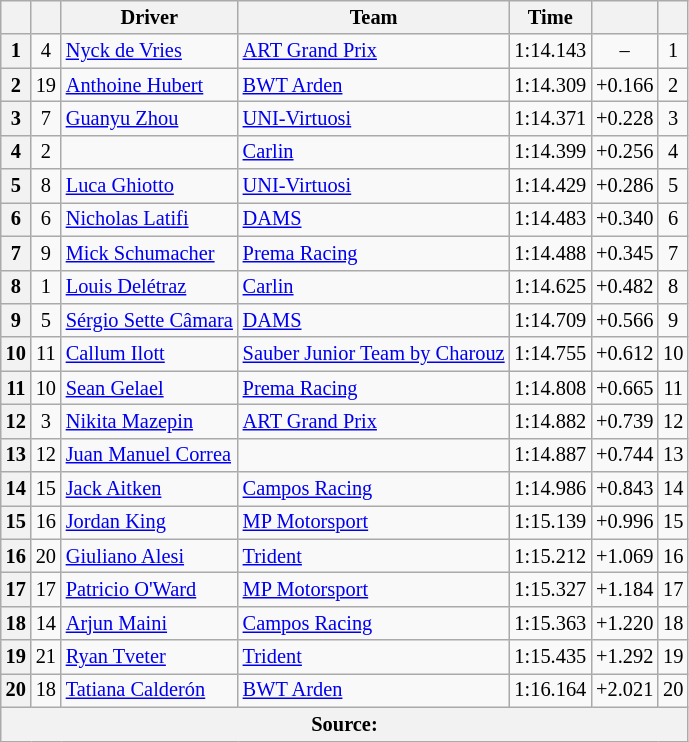<table class="wikitable" style="font-size:85%">
<tr>
<th scope="col"></th>
<th scope="col"></th>
<th scope="col">Driver</th>
<th scope="col">Team</th>
<th scope="col">Time</th>
<th scope="col"></th>
<th scope="col"></th>
</tr>
<tr>
<th scope="row">1</th>
<td align="center">4</td>
<td> <a href='#'>Nyck de Vries</a></td>
<td><a href='#'>ART Grand Prix</a></td>
<td>1:14.143</td>
<td align="center">–</td>
<td align="center">1</td>
</tr>
<tr>
<th scope="row">2</th>
<td align="center">19</td>
<td> <a href='#'>Anthoine Hubert</a></td>
<td><a href='#'>BWT Arden</a></td>
<td>1:14.309</td>
<td align="center">+0.166</td>
<td align="center">2</td>
</tr>
<tr>
<th scope="row">3</th>
<td align="center">7</td>
<td> <a href='#'>Guanyu Zhou</a></td>
<td><a href='#'>UNI-Virtuosi</a></td>
<td>1:14.371</td>
<td align="center">+0.228</td>
<td align="center">3</td>
</tr>
<tr>
<th scope="row">4</th>
<td align="center">2</td>
<td></td>
<td><a href='#'>Carlin</a></td>
<td>1:14.399</td>
<td align="center">+0.256</td>
<td align="center">4</td>
</tr>
<tr>
<th scope="row">5</th>
<td align="center">8</td>
<td> <a href='#'>Luca Ghiotto</a></td>
<td><a href='#'>UNI-Virtuosi</a></td>
<td>1:14.429</td>
<td align="center">+0.286</td>
<td align="center">5</td>
</tr>
<tr>
<th scope="row">6</th>
<td align="center">6</td>
<td> <a href='#'>Nicholas Latifi</a></td>
<td><a href='#'>DAMS</a></td>
<td>1:14.483</td>
<td align="center">+0.340</td>
<td align="center">6</td>
</tr>
<tr>
<th scope="row">7</th>
<td align="center">9</td>
<td> <a href='#'>Mick Schumacher</a></td>
<td><a href='#'>Prema Racing</a></td>
<td>1:14.488</td>
<td align="center">+0.345</td>
<td align="center">7</td>
</tr>
<tr>
<th scope="row">8</th>
<td align="center">1</td>
<td> <a href='#'>Louis Delétraz</a></td>
<td><a href='#'>Carlin</a></td>
<td>1:14.625</td>
<td align="center">+0.482</td>
<td align="center">8</td>
</tr>
<tr>
<th scope="row">9</th>
<td align="center">5</td>
<td> <a href='#'>Sérgio Sette Câmara</a></td>
<td><a href='#'>DAMS</a></td>
<td>1:14.709</td>
<td align="center">+0.566</td>
<td align="center">9</td>
</tr>
<tr>
<th scope="row">10</th>
<td align="center">11</td>
<td> <a href='#'>Callum Ilott</a></td>
<td><a href='#'>Sauber Junior Team by Charouz</a></td>
<td>1:14.755</td>
<td align="center">+0.612</td>
<td align="center">10</td>
</tr>
<tr>
<th scope="row">11</th>
<td align="center">10</td>
<td> <a href='#'>Sean Gelael</a></td>
<td><a href='#'>Prema Racing</a></td>
<td>1:14.808</td>
<td align="center">+0.665</td>
<td align="center">11</td>
</tr>
<tr>
<th scope="row">12</th>
<td align="center">3</td>
<td> <a href='#'>Nikita Mazepin</a></td>
<td><a href='#'>ART Grand Prix</a></td>
<td>1:14.882</td>
<td align="center">+0.739</td>
<td align="center">12</td>
</tr>
<tr>
<th scope="row">13</th>
<td align="center">12</td>
<td> <a href='#'>Juan Manuel Correa</a></td>
<td></td>
<td>1:14.887</td>
<td align="center">+0.744</td>
<td align="center">13</td>
</tr>
<tr>
<th scope="row">14</th>
<td align="center">15</td>
<td> <a href='#'>Jack Aitken</a></td>
<td><a href='#'>Campos Racing</a></td>
<td>1:14.986</td>
<td align="center">+0.843</td>
<td align="center">14</td>
</tr>
<tr>
<th scope="row">15</th>
<td align="center">16</td>
<td> <a href='#'>Jordan King</a></td>
<td><a href='#'>MP Motorsport</a></td>
<td>1:15.139</td>
<td align="center">+0.996</td>
<td align="center">15</td>
</tr>
<tr>
<th scope="row">16</th>
<td align="center">20</td>
<td> <a href='#'>Giuliano Alesi</a></td>
<td><a href='#'>Trident</a></td>
<td>1:15.212</td>
<td align="center">+1.069</td>
<td align="center">16</td>
</tr>
<tr>
<th scope="row">17</th>
<td align="center">17</td>
<td> <a href='#'>Patricio O'Ward</a></td>
<td><a href='#'>MP Motorsport</a></td>
<td>1:15.327</td>
<td align="center">+1.184</td>
<td align="center">17</td>
</tr>
<tr>
<th scope="row">18</th>
<td align="center">14</td>
<td> <a href='#'>Arjun Maini</a></td>
<td><a href='#'>Campos Racing</a></td>
<td>1:15.363</td>
<td align="center">+1.220</td>
<td align="center">18</td>
</tr>
<tr>
<th scope="row">19</th>
<td align="center">21</td>
<td> <a href='#'>Ryan Tveter</a></td>
<td><a href='#'>Trident</a></td>
<td>1:15.435</td>
<td align="center">+1.292</td>
<td align="center">19</td>
</tr>
<tr>
<th scope="row">20</th>
<td align="center">18</td>
<td> <a href='#'>Tatiana Calderón</a></td>
<td><a href='#'>BWT Arden</a></td>
<td>1:16.164</td>
<td align="center">+2.021</td>
<td align="center">20</td>
</tr>
<tr>
<th colspan="7">Source:</th>
</tr>
</table>
